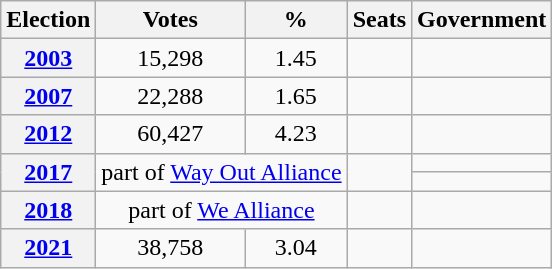<table class="wikitable" style="text-align: center;">
<tr>
<th>Election</th>
<th>Votes</th>
<th>%</th>
<th>Seats</th>
<th>Government</th>
</tr>
<tr>
<th><a href='#'>2003</a></th>
<td>15,298</td>
<td>1.45</td>
<td></td>
<td></td>
</tr>
<tr>
<th><a href='#'>2007</a></th>
<td>22,288</td>
<td>1.65</td>
<td></td>
<td></td>
</tr>
<tr>
<th><a href='#'>2012</a></th>
<td>60,427</td>
<td>4.23</td>
<td></td>
<td></td>
</tr>
<tr>
<th rowspan=2><a href='#'>2017</a></th>
<td rowspan="2" colspan=2>part of <a href='#'>Way Out Alliance</a></td>
<td rowspan=2></td>
<td></td>
</tr>
<tr>
<td></td>
</tr>
<tr>
<th><a href='#'>2018</a></th>
<td colspan=2>part of <a href='#'>We Alliance</a></td>
<td></td>
<td></td>
</tr>
<tr>
<th><a href='#'>2021</a></th>
<td>38,758</td>
<td>3.04</td>
<td></td>
<td></td>
</tr>
</table>
